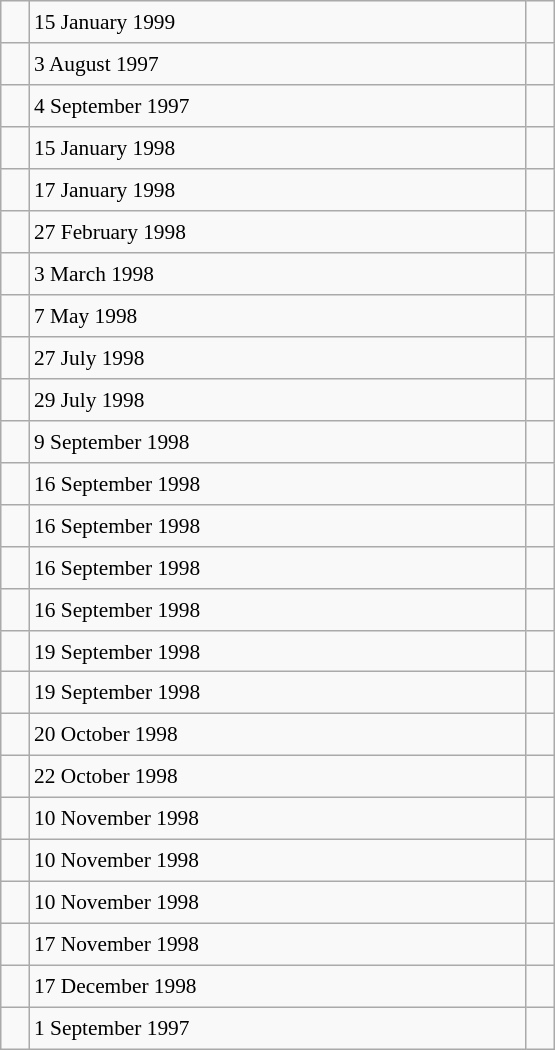<table class="wikitable" style="font-size: 89%; float: left; width: 26em; margin-right: 1em; height: 700px">
<tr>
<td></td>
<td>15 January 1999</td>
<td></td>
</tr>
<tr>
<td></td>
<td>3 August 1997</td>
<td></td>
</tr>
<tr>
<td></td>
<td>4 September 1997</td>
<td></td>
</tr>
<tr>
<td></td>
<td>15 January 1998</td>
<td></td>
</tr>
<tr>
<td></td>
<td>17 January 1998</td>
<td></td>
</tr>
<tr>
<td></td>
<td>27 February 1998</td>
<td></td>
</tr>
<tr>
<td></td>
<td>3 March 1998</td>
<td></td>
</tr>
<tr>
<td></td>
<td>7 May 1998</td>
<td></td>
</tr>
<tr>
<td></td>
<td>27 July 1998</td>
<td></td>
</tr>
<tr>
<td></td>
<td>29 July 1998</td>
<td></td>
</tr>
<tr>
<td></td>
<td>9 September 1998</td>
<td></td>
</tr>
<tr>
<td></td>
<td>16 September 1998</td>
<td></td>
</tr>
<tr>
<td></td>
<td>16 September 1998</td>
<td></td>
</tr>
<tr>
<td></td>
<td>16 September 1998</td>
<td></td>
</tr>
<tr>
<td></td>
<td>16 September 1998</td>
<td></td>
</tr>
<tr>
<td></td>
<td>19 September 1998</td>
<td></td>
</tr>
<tr>
<td></td>
<td>19 September 1998</td>
<td></td>
</tr>
<tr>
<td></td>
<td>20 October 1998</td>
<td></td>
</tr>
<tr>
<td></td>
<td>22 October 1998</td>
<td></td>
</tr>
<tr>
<td></td>
<td>10 November 1998</td>
<td></td>
</tr>
<tr>
<td></td>
<td>10 November 1998</td>
<td></td>
</tr>
<tr>
<td></td>
<td>10 November 1998</td>
<td></td>
</tr>
<tr>
<td></td>
<td>17 November 1998</td>
<td></td>
</tr>
<tr>
<td></td>
<td>17 December 1998</td>
<td></td>
</tr>
<tr>
<td></td>
<td>1 September 1997</td>
<td></td>
</tr>
</table>
